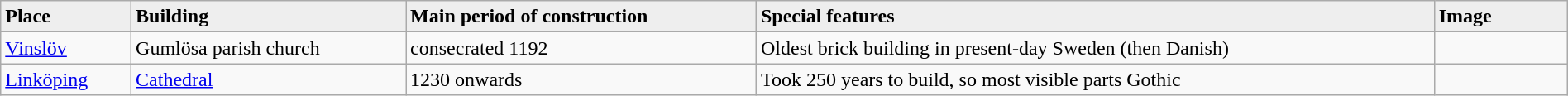<table class="wikitable" style="border: 2px; border-collapse: collapse;" width="100%">
<tr>
<td bgcolor="#EEEEEE"><strong>Place</strong></td>
<td bgcolor="#EEEEEE"><strong>Building</strong></td>
<td bgcolor="#EEEEEE"><strong>Main period of construction</strong></td>
<td bgcolor="#EEEEEE"><strong>Special features</strong></td>
<td bgcolor="#EEEEEE" width=100><strong>Image</strong></td>
</tr>
<tr>
</tr>
<tr>
<td><a href='#'>Vinslöv</a></td>
<td>Gumlösa parish church</td>
<td>consecrated 1192</td>
<td>Oldest brick building in present-day Sweden (then Danish)</td>
<td></td>
</tr>
<tr>
<td><a href='#'>Linköping</a></td>
<td><a href='#'>Cathedral</a></td>
<td>1230 onwards</td>
<td>Took 250 years to build, so most visible parts Gothic</td>
<td></td>
</tr>
<tr>
</tr>
</table>
